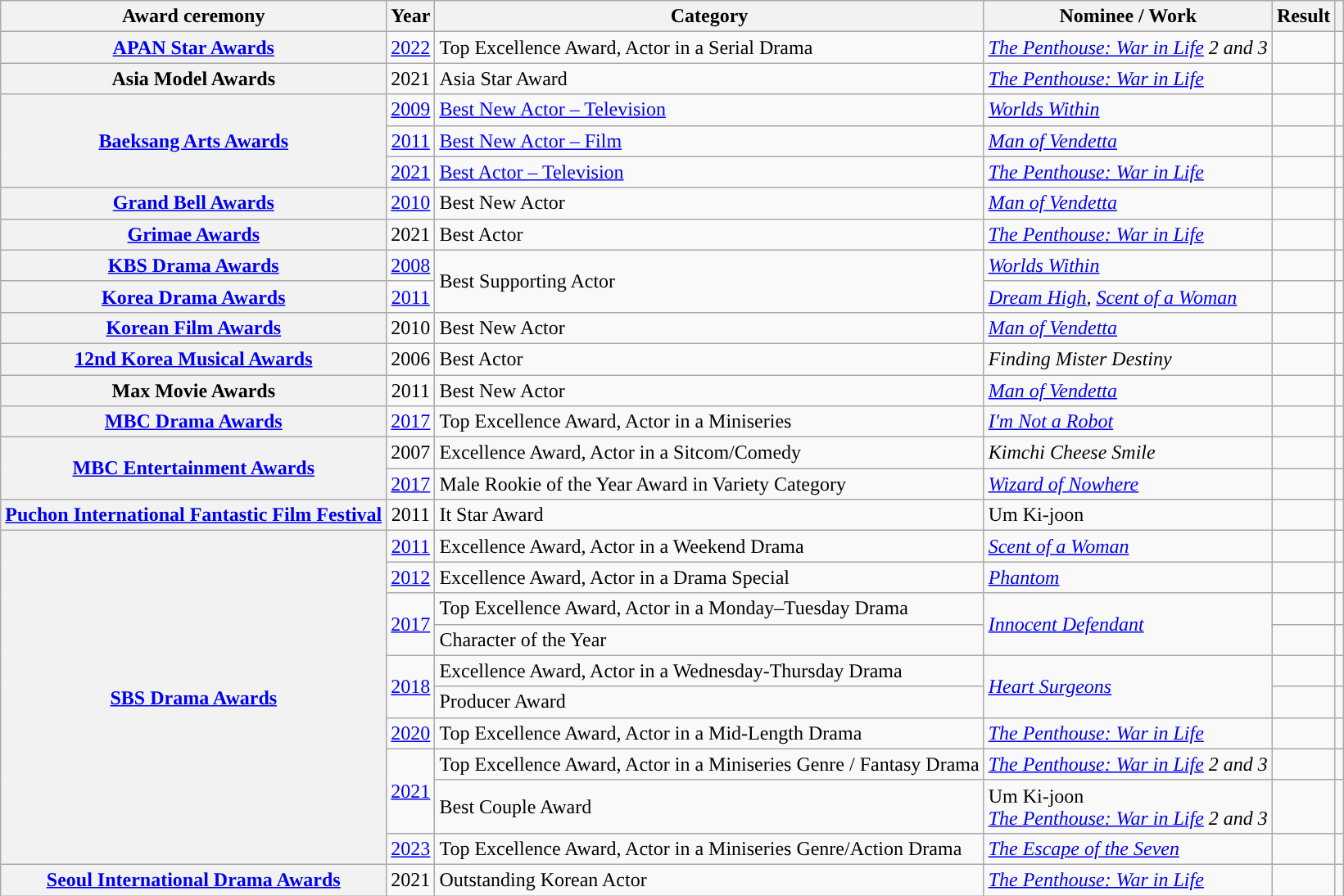<table class="wikitable plainrowheaders sortable">
<tr>
<th scope="col">Award ceremony</th>
<th scope="col">Year</th>
<th scope="col">Category</th>
<th scope="col">Nominee / Work</th>
<th scope="col">Result</th>
<th scope="col" class="unsortable"></th>
</tr>
<tr>
<th scope="row"><a href='#'>APAN Star Awards</a></th>
<td style="text-align:center"><a href='#'>2022</a></td>
<td>Top Excellence Award, Actor in a Serial Drama</td>
<td><em><a href='#'>The Penthouse: War in Life</a> 2 and 3</em></td>
<td></td>
<td style="text-align:center"></td>
</tr>
<tr>
<th scope="row">Asia Model Awards</th>
<td style="text-align:center">2021</td>
<td>Asia Star Award</td>
<td><em><a href='#'>The Penthouse: War in Life</a></em></td>
<td></td>
<td style="text-align:center"></td>
</tr>
<tr>
<th scope="row"  rowspan="3"><a href='#'>Baeksang Arts Awards</a></th>
<td style="text-align:center"><a href='#'>2009</a></td>
<td><a href='#'>Best New Actor – Television</a></td>
<td><em><a href='#'>Worlds Within</a></em></td>
<td></td>
<td style="text-align:center"></td>
</tr>
<tr>
<td style="text-align:center"><a href='#'>2011</a></td>
<td><a href='#'>Best New Actor – Film</a></td>
<td><em><a href='#'>Man of Vendetta</a></em></td>
<td></td>
<td></td>
</tr>
<tr>
<td style="text-align:center"><a href='#'>2021</a></td>
<td><a href='#'>Best Actor – Television</a></td>
<td><em><a href='#'>The Penthouse: War in Life</a></em></td>
<td></td>
<td style="text-align:center"></td>
</tr>
<tr>
<th scope="row"><a href='#'>Grand Bell Awards</a></th>
<td style="text-align:center"><a href='#'>2010</a></td>
<td>Best New Actor</td>
<td><em><a href='#'>Man of Vendetta</a></em></td>
<td></td>
<td></td>
</tr>
<tr>
<th scope="row"><a href='#'>Grimae Awards</a></th>
<td style="text-align:center">2021</td>
<td>Best Actor</td>
<td><em><a href='#'>The Penthouse: War in Life</a></em></td>
<td></td>
<td style="text-align:center"></td>
</tr>
<tr>
<th scope="row"><a href='#'>KBS Drama Awards</a></th>
<td style="text-align:center"><a href='#'>2008</a></td>
<td rowspan="2">Best Supporting Actor</td>
<td><em><a href='#'>Worlds Within</a></em></td>
<td></td>
<td></td>
</tr>
<tr>
<th scope="row"><a href='#'>Korea Drama Awards</a></th>
<td style="text-align:center"><a href='#'>2011</a></td>
<td><em><a href='#'>Dream High</a>, <a href='#'>Scent of a Woman</a></em></td>
<td></td>
<td></td>
</tr>
<tr>
<th scope="row"><a href='#'>Korean Film Awards</a></th>
<td style="text-align:center" rowspan="1">2010</td>
<td>Best New Actor</td>
<td><em><a href='#'>Man of Vendetta</a></em></td>
<td></td>
<td></td>
</tr>
<tr>
<th scope="row"><a href='#'>12nd Korea Musical Awards</a></th>
<td style="text-align:center">2006</td>
<td>Best Actor</td>
<td><em>Finding Mister Destiny</em></td>
<td></td>
<td></td>
</tr>
<tr>
<th scope="row">Max Movie Awards</th>
<td style="text-align:center">2011</td>
<td>Best New Actor</td>
<td><em><a href='#'>Man of Vendetta</a></em></td>
<td></td>
<td></td>
</tr>
<tr>
<th scope="row"><a href='#'>MBC Drama Awards</a></th>
<td style="text-align:center"><a href='#'>2017</a></td>
<td>Top Excellence Award, Actor in a Miniseries</td>
<td><em><a href='#'>I'm Not a Robot</a></em></td>
<td></td>
<td></td>
</tr>
<tr>
<th scope="row"  rowspan="2"><a href='#'>MBC Entertainment Awards</a></th>
<td style="text-align:center">2007</td>
<td>Excellence Award, Actor in a Sitcom/Comedy</td>
<td><em>Kimchi Cheese Smile</em></td>
<td></td>
<td></td>
</tr>
<tr>
<td style="text-align:center"><a href='#'>2017</a></td>
<td>Male Rookie of the Year Award in Variety Category</td>
<td><em><a href='#'>Wizard of Nowhere</a></em></td>
<td></td>
<td></td>
</tr>
<tr>
<th scope="row"><a href='#'>Puchon International Fantastic Film Festival</a></th>
<td style="text-align:center">2011</td>
<td>It Star Award</td>
<td>Um Ki-joon</td>
<td></td>
<td style="text-align:center"></td>
</tr>
<tr>
<th scope="row"  rowspan="10"><a href='#'>SBS Drama Awards</a></th>
<td style="text-align:center"><a href='#'>2011</a></td>
<td>Excellence Award, Actor in a Weekend Drama</td>
<td><em><a href='#'>Scent of a Woman</a></em></td>
<td></td>
<td style="text-align:center"></td>
</tr>
<tr>
<td style="text-align:center"><a href='#'>2012</a></td>
<td>Excellence Award, Actor in a Drama Special</td>
<td><em><a href='#'>Phantom</a></em></td>
<td></td>
<td></td>
</tr>
<tr>
<td rowspan="2" style="text-align:center"><a href='#'>2017</a></td>
<td>Top Excellence Award, Actor in a Monday–Tuesday Drama</td>
<td rowspan="2"><em><a href='#'>Innocent Defendant</a></em></td>
<td></td>
<td></td>
</tr>
<tr>
<td>Character of the Year</td>
<td></td>
<td></td>
</tr>
<tr>
<td rowspan="2" style="text-align:center"><a href='#'>2018</a></td>
<td>Excellence Award, Actor in a Wednesday-Thursday Drama</td>
<td rowspan="2"><em><a href='#'>Heart Surgeons</a></em></td>
<td></td>
<td style="text-align:center"></td>
</tr>
<tr>
<td>Producer Award</td>
<td></td>
<td style="text-align:center"></td>
</tr>
<tr>
<td style="text-align:center"><a href='#'>2020</a></td>
<td>Top Excellence Award, Actor in a Mid-Length Drama</td>
<td><em><a href='#'>The Penthouse: War in Life</a></em></td>
<td></td>
<td style="text-align:center"></td>
</tr>
<tr>
<td rowspan="2" style="text-align:center"><a href='#'>2021</a></td>
<td>Top Excellence Award, Actor in a Miniseries Genre / Fantasy Drama</td>
<td><em><a href='#'>The Penthouse: War in Life</a> 2 and 3</em></td>
<td></td>
<td style="text-align:center"></td>
</tr>
<tr>
<td>Best Couple Award</td>
<td>Um Ki-joon <br><em><a href='#'>The Penthouse: War in Life</a> 2 and 3</em></td>
<td></td>
<td style="text-align:center"></td>
</tr>
<tr>
<td style="text-align:center"><a href='#'>2023</a></td>
<td>Top Excellence Award, Actor in a Miniseries Genre/Action Drama</td>
<td><em><a href='#'>The Escape of the Seven</a></em></td>
<td></td>
<td style="text-align:center"></td>
</tr>
<tr>
<th scope="row"><a href='#'>Seoul International Drama Awards</a></th>
<td style="text-align:center">2021</td>
<td>Outstanding Korean Actor</td>
<td><em><a href='#'>The Penthouse: War in Life</a></em></td>
<td></td>
<td style="text-align:center"></td>
</tr>
</table>
